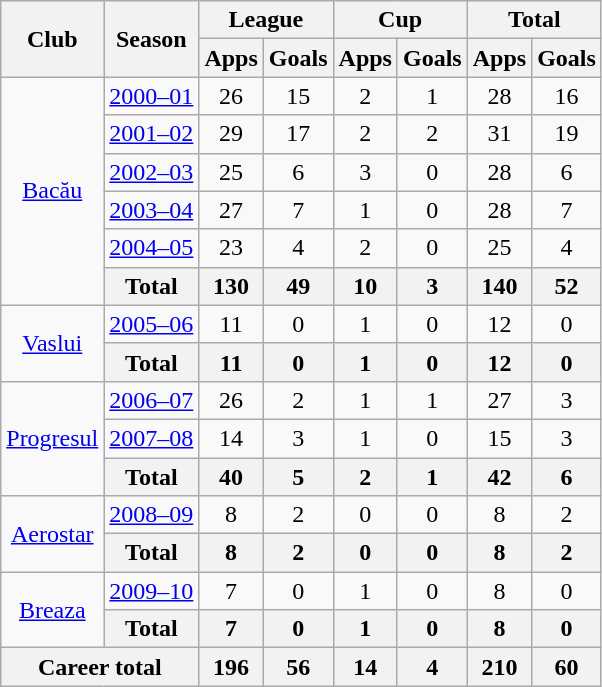<table class="wikitable" style="text-align: center;">
<tr>
<th rowspan="2">Club</th>
<th rowspan="2">Season</th>
<th colspan="2">League</th>
<th colspan="2">Cup</th>
<th colspan="2">Total</th>
</tr>
<tr>
<th>Apps</th>
<th>Goals</th>
<th>Apps</th>
<th>Goals</th>
<th>Apps</th>
<th>Goals</th>
</tr>
<tr>
<td rowspan="6"><a href='#'>Bacău</a></td>
<td><a href='#'>2000–01</a></td>
<td>26</td>
<td>15</td>
<td>2</td>
<td>1</td>
<td>28</td>
<td>16</td>
</tr>
<tr>
<td><a href='#'>2001–02</a></td>
<td>29</td>
<td>17</td>
<td>2</td>
<td>2</td>
<td>31</td>
<td>19</td>
</tr>
<tr>
<td><a href='#'>2002–03</a></td>
<td>25</td>
<td>6</td>
<td>3</td>
<td>0</td>
<td>28</td>
<td>6</td>
</tr>
<tr>
<td><a href='#'>2003–04</a></td>
<td>27</td>
<td>7</td>
<td>1</td>
<td>0</td>
<td>28</td>
<td>7</td>
</tr>
<tr>
<td><a href='#'>2004–05</a></td>
<td>23</td>
<td>4</td>
<td>2</td>
<td>0</td>
<td>25</td>
<td>4</td>
</tr>
<tr>
<th>Total</th>
<th>130</th>
<th>49</th>
<th>10</th>
<th>3</th>
<th>140</th>
<th>52</th>
</tr>
<tr>
<td rowspan="2"><a href='#'>Vaslui</a></td>
<td><a href='#'>2005–06</a></td>
<td>11</td>
<td>0</td>
<td>1</td>
<td>0</td>
<td>12</td>
<td>0</td>
</tr>
<tr>
<th>Total</th>
<th>11</th>
<th>0</th>
<th>1</th>
<th>0</th>
<th>12</th>
<th>0</th>
</tr>
<tr>
<td rowspan="3"><a href='#'>Progresul</a></td>
<td><a href='#'>2006–07</a></td>
<td>26</td>
<td>2</td>
<td>1</td>
<td>1</td>
<td>27</td>
<td>3</td>
</tr>
<tr>
<td><a href='#'>2007–08</a></td>
<td>14</td>
<td>3</td>
<td>1</td>
<td>0</td>
<td>15</td>
<td>3</td>
</tr>
<tr>
<th>Total</th>
<th>40</th>
<th>5</th>
<th>2</th>
<th>1</th>
<th>42</th>
<th>6</th>
</tr>
<tr>
<td rowspan="2"><a href='#'>Aerostar</a></td>
<td><a href='#'>2008–09</a></td>
<td>8</td>
<td>2</td>
<td>0</td>
<td>0</td>
<td>8</td>
<td>2</td>
</tr>
<tr>
<th>Total</th>
<th>8</th>
<th>2</th>
<th>0</th>
<th>0</th>
<th>8</th>
<th>2</th>
</tr>
<tr>
<td rowspan="2"><a href='#'>Breaza</a></td>
<td><a href='#'>2009–10</a></td>
<td>7</td>
<td>0</td>
<td>1</td>
<td>0</td>
<td>8</td>
<td>0</td>
</tr>
<tr>
<th>Total</th>
<th>7</th>
<th>0</th>
<th>1</th>
<th>0</th>
<th>8</th>
<th>0</th>
</tr>
<tr>
<th colspan="2">Career total</th>
<th>196</th>
<th>56</th>
<th>14</th>
<th>4</th>
<th>210</th>
<th>60</th>
</tr>
</table>
